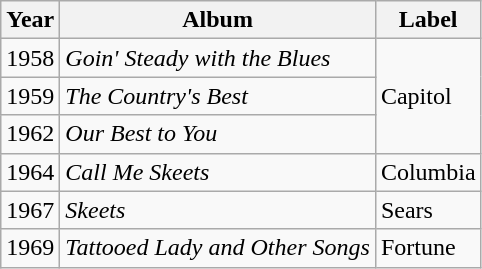<table class="wikitable">
<tr>
<th>Year</th>
<th>Album</th>
<th>Label</th>
</tr>
<tr>
<td>1958</td>
<td><em>Goin' Steady with the Blues</em></td>
<td rowspan="3">Capitol</td>
</tr>
<tr>
<td>1959</td>
<td><em>The Country's Best</em></td>
</tr>
<tr>
<td>1962</td>
<td><em>Our Best to You</em></td>
</tr>
<tr>
<td>1964</td>
<td><em>Call Me Skeets</em></td>
<td>Columbia</td>
</tr>
<tr>
<td>1967</td>
<td><em>Skeets</em></td>
<td>Sears</td>
</tr>
<tr>
<td>1969</td>
<td><em>Tattooed Lady and Other Songs</em></td>
<td>Fortune</td>
</tr>
</table>
